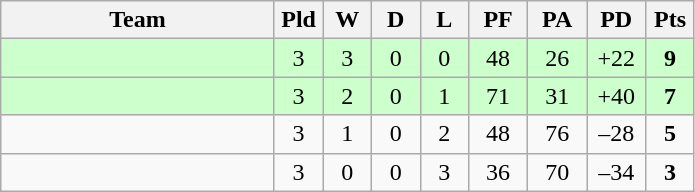<table class="wikitable" style="text-align:center;">
<tr>
<th width=175>Team</th>
<th width=25 abbr="Played">Pld</th>
<th width=25 abbr="Won">W</th>
<th width=25 abbr="Drawn">D</th>
<th width=25 abbr="Lost">L</th>
<th width=32 abbr="Points for">PF</th>
<th width=32 abbr="Points against">PA</th>
<th width=32 abbr="Points difference">PD</th>
<th width=25 abbr="Points">Pts</th>
</tr>
<tr bgcolor=ccffcc>
<td align=left></td>
<td>3</td>
<td>3</td>
<td>0</td>
<td>0</td>
<td>48</td>
<td>26</td>
<td>+22</td>
<td><strong>9</strong></td>
</tr>
<tr bgcolor=ccffcc>
<td align=left></td>
<td>3</td>
<td>2</td>
<td>0</td>
<td>1</td>
<td>71</td>
<td>31</td>
<td>+40</td>
<td><strong>7</strong></td>
</tr>
<tr>
<td align=left></td>
<td>3</td>
<td>1</td>
<td>0</td>
<td>2</td>
<td>48</td>
<td>76</td>
<td>–28</td>
<td><strong>5</strong></td>
</tr>
<tr>
<td align=left></td>
<td>3</td>
<td>0</td>
<td>0</td>
<td>3</td>
<td>36</td>
<td>70</td>
<td>–34</td>
<td><strong>3</strong></td>
</tr>
</table>
